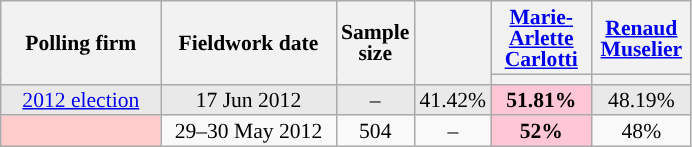<table class="wikitable sortable" style="text-align:center;font-size:90%;line-height:14px;">
<tr style="height:40px;">
<th style="width:100px;" rowspan="2">Polling firm</th>
<th style="width:110px;" rowspan="2">Fieldwork date</th>
<th style="width:35px;" rowspan="2">Sample<br>size</th>
<th style="width:30px;" rowspan="2"></th>
<th class="unsortable" style="width:60px;"><a href='#'>Marie-Arlette Carlotti</a><br></th>
<th class="unsortable" style="width:60px;"><a href='#'>Renaud Muselier</a><br></th>
</tr>
<tr>
<th style="background:"></th>
<th style="background:"></th>
</tr>
<tr style="background:#E9E9E9;">
<td><a href='#'>2012 election</a></td>
<td data-sort-value="2012-06-17">17 Jun 2012</td>
<td>–</td>
<td>41.42%</td>
<td style="background:#FFC6D5;"><strong>51.81%</strong></td>
<td>48.19%</td>
</tr>
<tr>
<td style="background:#FFCCCC;"></td>
<td data-sort-value="2012-05-30">29–30 May 2012</td>
<td>504</td>
<td>–</td>
<td style="background:#FFC6D5;"><strong>52%</strong></td>
<td>48%</td>
</tr>
</table>
